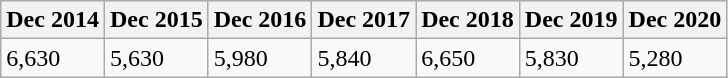<table class="wikitable">
<tr>
<th>Dec 2014</th>
<th>Dec 2015</th>
<th>Dec 2016</th>
<th>Dec 2017</th>
<th>Dec 2018</th>
<th>Dec 2019</th>
<th>Dec 2020</th>
</tr>
<tr>
<td>6,630</td>
<td>5,630</td>
<td>5,980</td>
<td>5,840</td>
<td>6,650</td>
<td>5,830</td>
<td>5,280</td>
</tr>
</table>
